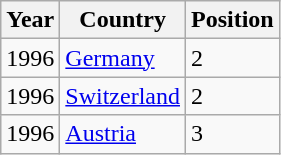<table class="wikitable">
<tr>
<th>Year</th>
<th>Country</th>
<th>Position</th>
</tr>
<tr>
<td>1996</td>
<td><a href='#'>Germany</a></td>
<td>2</td>
</tr>
<tr>
<td>1996</td>
<td><a href='#'>Switzerland</a></td>
<td>2</td>
</tr>
<tr>
<td>1996</td>
<td><a href='#'>Austria</a></td>
<td>3</td>
</tr>
</table>
